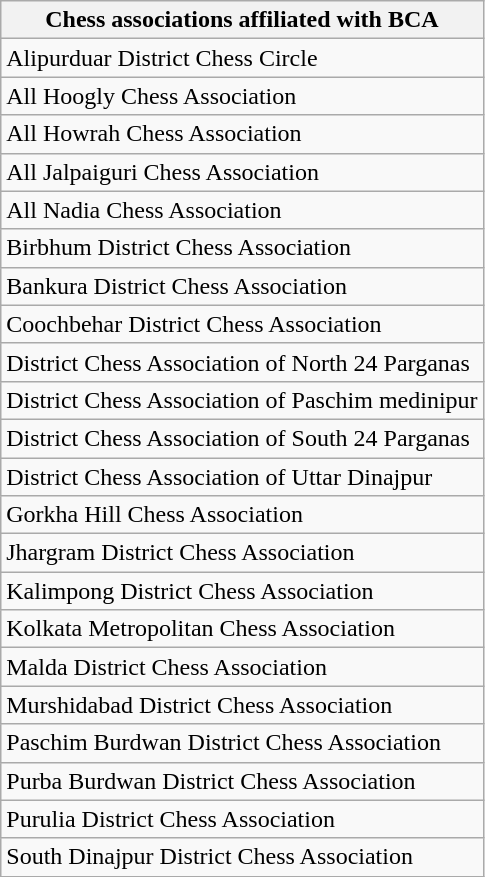<table class="wikitable sortable ">
<tr>
<th>Chess associations affiliated with BCA</th>
</tr>
<tr>
<td>Alipurduar District Chess Circle</td>
</tr>
<tr>
<td>All Hoogly Chess Association</td>
</tr>
<tr>
<td>All Howrah Chess Association</td>
</tr>
<tr>
<td>All Jalpaiguri Chess Association</td>
</tr>
<tr>
<td>All Nadia Chess Association</td>
</tr>
<tr>
<td>Birbhum District Chess Association</td>
</tr>
<tr>
<td>Bankura District Chess Association</td>
</tr>
<tr>
<td>Coochbehar District Chess Association</td>
</tr>
<tr>
<td>District Chess Association of North 24 Parganas</td>
</tr>
<tr>
<td>District Chess Association of Paschim medinipur</td>
</tr>
<tr>
<td>District Chess Association of South 24 Parganas</td>
</tr>
<tr>
<td>District Chess Association of Uttar Dinajpur</td>
</tr>
<tr>
<td>Gorkha Hill Chess Association</td>
</tr>
<tr>
<td>Jhargram District Chess Association</td>
</tr>
<tr>
<td>Kalimpong District Chess Association</td>
</tr>
<tr>
<td>Kolkata Metropolitan Chess Association</td>
</tr>
<tr>
<td>Malda District Chess Association</td>
</tr>
<tr>
<td>Murshidabad District Chess Association</td>
</tr>
<tr>
<td>Paschim Burdwan District Chess Association</td>
</tr>
<tr>
<td>Purba Burdwan District Chess Association</td>
</tr>
<tr>
<td>Purulia District Chess Association</td>
</tr>
<tr>
<td>South Dinajpur District Chess Association</td>
</tr>
</table>
